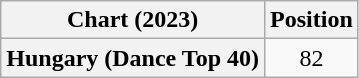<table class="wikitable plainrowheaders" style="text-align:center">
<tr>
<th scope="col">Chart (2023)</th>
<th scope="col">Position</th>
</tr>
<tr>
<th scope="row">Hungary (Dance Top 40)</th>
<td>82</td>
</tr>
</table>
